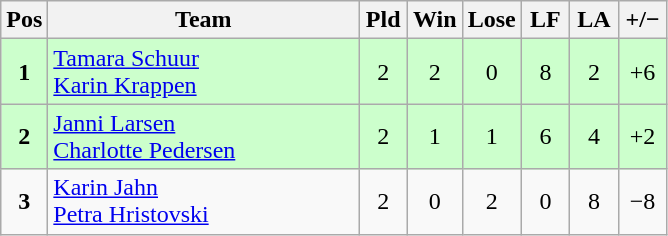<table class="wikitable" style="font-size: 100%">
<tr>
<th width=20>Pos</th>
<th width=200>Team</th>
<th width=25>Pld</th>
<th width=25>Win</th>
<th width=25>Lose</th>
<th width=25>LF</th>
<th width=25>LA</th>
<th width=25>+/−</th>
</tr>
<tr align=center style="background: #ccffcc;">
<td><strong>1</strong></td>
<td align="left"> <a href='#'>Tamara Schuur</a><br> <a href='#'>Karin Krappen</a></td>
<td>2</td>
<td>2</td>
<td>0</td>
<td>8</td>
<td>2</td>
<td>+6</td>
</tr>
<tr align=center style="background: #ccffcc;">
<td><strong>2</strong></td>
<td align="left"> <a href='#'>Janni Larsen</a><br> <a href='#'>Charlotte Pedersen</a></td>
<td>2</td>
<td>1</td>
<td>1</td>
<td>6</td>
<td>4</td>
<td>+2</td>
</tr>
<tr align=center>
<td><strong>3</strong></td>
<td align="left"> <a href='#'>Karin Jahn</a><br> <a href='#'>Petra Hristovski</a></td>
<td>2</td>
<td>0</td>
<td>2</td>
<td>0</td>
<td>8</td>
<td>−8</td>
</tr>
</table>
